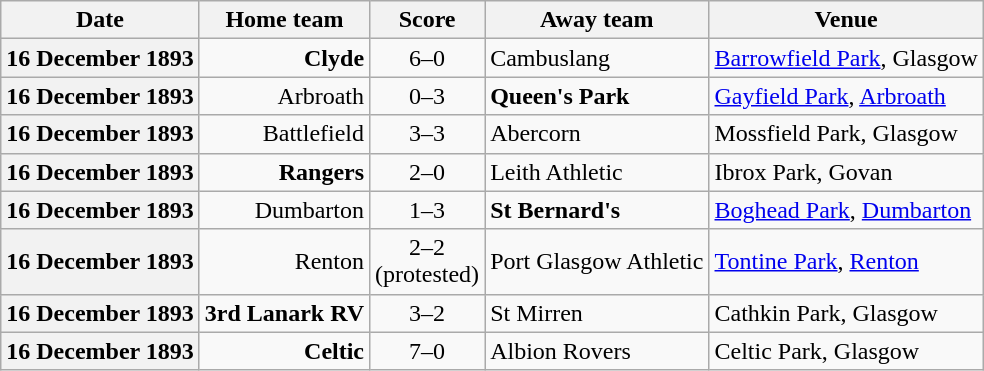<table class="wikitable football-result-list" style="max-width: 80em; text-align: center">
<tr>
<th scope="col">Date</th>
<th scope="col">Home team</th>
<th scope="col">Score</th>
<th scope="col">Away team</th>
<th scope="col">Venue</th>
</tr>
<tr>
<th scope="row">16 December 1893</th>
<td align=right><strong>Clyde</strong></td>
<td>6–0</td>
<td align=left>Cambuslang</td>
<td align=left><a href='#'>Barrowfield Park</a>, Glasgow</td>
</tr>
<tr>
<th scope="row">16 December 1893</th>
<td align=right>Arbroath</td>
<td>0–3</td>
<td align=left><strong>Queen's Park</strong></td>
<td align=left><a href='#'>Gayfield Park</a>, <a href='#'>Arbroath</a></td>
</tr>
<tr>
<th scope="row">16 December 1893</th>
<td align=right>Battlefield</td>
<td>3–3</td>
<td align=left>Abercorn</td>
<td align=left>Mossfield Park, Glasgow</td>
</tr>
<tr>
<th scope="row">16 December 1893</th>
<td align=right><strong>Rangers</strong></td>
<td>2–0</td>
<td align=left>Leith Athletic</td>
<td align=left>Ibrox Park, Govan</td>
</tr>
<tr>
<th scope="row">16 December 1893</th>
<td align=right>Dumbarton</td>
<td>1–3</td>
<td align=left><strong>St Bernard's</strong></td>
<td align=left><a href='#'>Boghead Park</a>, <a href='#'>Dumbarton</a></td>
</tr>
<tr>
<th scope="row">16 December 1893</th>
<td align=right>Renton</td>
<td>2–2<br>(protested)</td>
<td align=left>Port Glasgow Athletic</td>
<td align=left><a href='#'>Tontine Park</a>, <a href='#'>Renton</a></td>
</tr>
<tr>
<th scope="row">16 December 1893</th>
<td align=right><strong>3rd Lanark RV</strong></td>
<td>3–2</td>
<td align=left>St Mirren</td>
<td align=left>Cathkin Park, Glasgow</td>
</tr>
<tr>
<th scope="row">16 December 1893</th>
<td align=right><strong>Celtic</strong></td>
<td>7–0</td>
<td align=left>Albion Rovers</td>
<td align=left>Celtic Park, Glasgow</td>
</tr>
</table>
